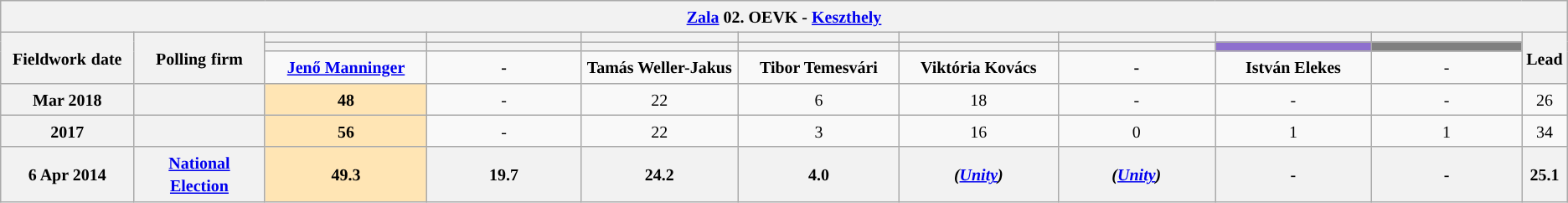<table class="wikitable mw-collapsible mw-collapsed" style="text-align:center">
<tr>
<th colspan="11" style="width: 980pt;"><small><a href='#'>Zala</a> 02. OEVK - <a href='#'>Keszthely</a></small></th>
</tr>
<tr>
<th rowspan="3" style="width: 80pt;"><small>Fieldwork</small> <small>date</small></th>
<th rowspan="3" style="width: 80pt;"><strong><small>Polling</small> <small>firm</small></strong></th>
<th style="width: 100pt;"><small></small></th>
<th style="width: 100pt;"><small> </small></th>
<th style="width: 100pt;"></th>
<th style="width: 100pt;"></th>
<th style="width: 100pt;"></th>
<th style="width: 100pt;"></th>
<th style="width: 100pt;"></th>
<th style="width: 100pt;"></th>
<th rowspan="3" style="width: 20pt;"><small>Lead</small></th>
</tr>
<tr>
<th style="color:inherit;background:"></th>
<th style="color:inherit;background:"></th>
<th style="color:inherit;background:"></th>
<th style="color:inherit;background:"></th>
<th style="color:inherit;background:"></th>
<th style="color:inherit;background:"></th>
<th style="color:inherit;background:#8E6FCE;"></th>
<th style="color:inherit;background:#808080;"></th>
</tr>
<tr>
<td><a href='#'><strong><small>Jenő Manninger</small></strong></a></td>
<td><strong><small>-</small></strong></td>
<td><strong><small>Tamás Weller-Jakus</small></strong></td>
<td><strong><small>Tibor Temesvári</small></strong></td>
<td><strong><small>Viktória Kovács</small></strong></td>
<td><strong><small>-</small></strong></td>
<td><strong><small>István Elekes</small></strong></td>
<td><small>-</small></td>
</tr>
<tr>
<th><small>Mar 2018</small></th>
<th><small></small></th>
<td style="background:#FFE5B4"><strong><small>48</small></strong></td>
<td><small>-</small></td>
<td><small>22</small></td>
<td><small>6</small></td>
<td><small>18</small></td>
<td><small>-</small></td>
<td><small>-</small></td>
<td><small>-</small></td>
<td style="background:"><small>26</small></td>
</tr>
<tr>
<th><small>2017</small></th>
<th><small></small></th>
<td style="background:#FFE5B4"><strong><small>56</small></strong></td>
<td><small>-</small></td>
<td><small>22</small></td>
<td><small>3</small></td>
<td><small>16</small></td>
<td><small>0</small></td>
<td><small>1</small></td>
<td><small>1</small></td>
<td style="background:"><small>34</small></td>
</tr>
<tr>
<th><small>6 Apr 2014</small></th>
<th><a href='#'><small>National Election</small></a></th>
<th style="background:#FFE5B4"><small>49.3</small></th>
<th><small>19.7</small></th>
<th><small>24.2</small></th>
<th><small>4.0</small></th>
<th><small><em>(<a href='#'>Unity</a>)</em></small></th>
<th><small><em>(<a href='#'>Unity</a>)</em></small></th>
<th><small>-</small></th>
<th><small>-</small></th>
<th style="background:"><small>25.1</small></th>
</tr>
</table>
